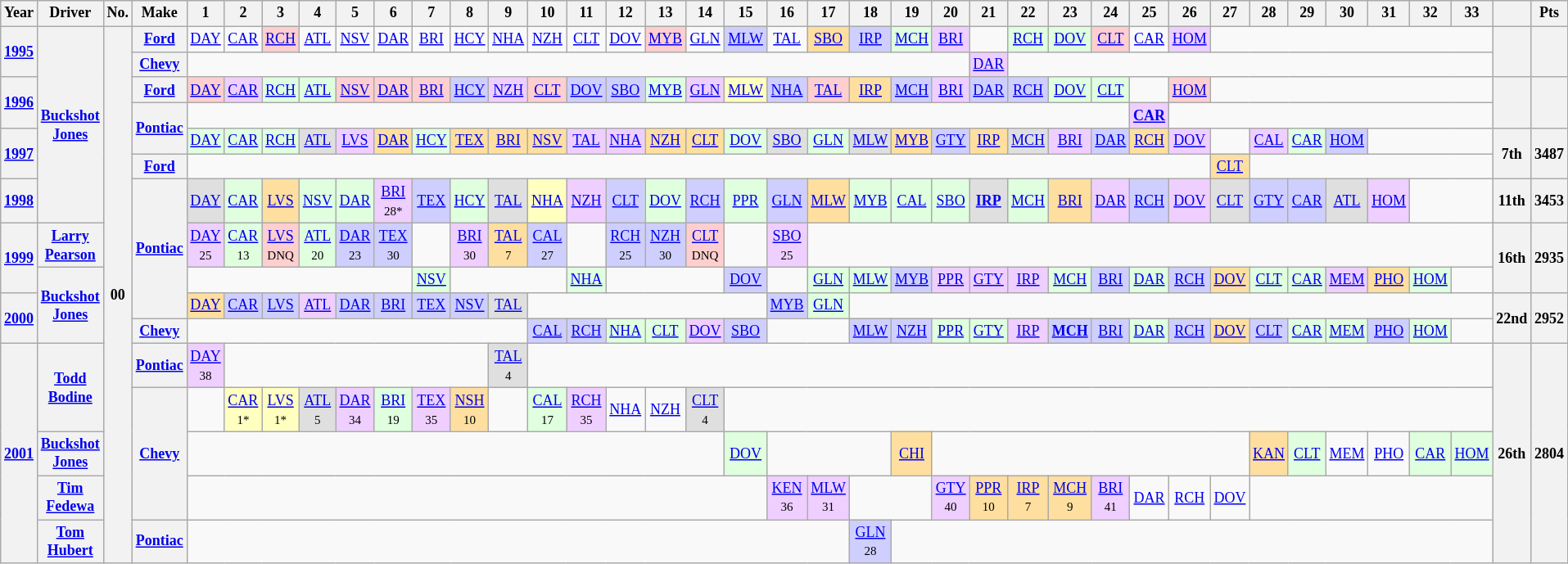<table class="wikitable" style="text-align:center; font-size:75%">
<tr>
<th>Year</th>
<th>Driver</th>
<th>No.</th>
<th>Make</th>
<th>1</th>
<th>2</th>
<th>3</th>
<th>4</th>
<th>5</th>
<th>6</th>
<th>7</th>
<th>8</th>
<th>9</th>
<th>10</th>
<th>11</th>
<th>12</th>
<th>13</th>
<th>14</th>
<th>15</th>
<th>16</th>
<th>17</th>
<th>18</th>
<th>19</th>
<th>20</th>
<th>21</th>
<th>22</th>
<th>23</th>
<th>24</th>
<th>25</th>
<th>26</th>
<th>27</th>
<th>28</th>
<th>29</th>
<th>30</th>
<th>31</th>
<th>32</th>
<th>33</th>
<th></th>
<th>Pts</th>
</tr>
<tr>
<th rowspan=2><a href='#'>1995</a></th>
<th rowspan=7><a href='#'>Buckshot Jones</a></th>
<th rowspan=16>00</th>
<th><a href='#'>Ford</a></th>
<td><a href='#'>DAY</a></td>
<td><a href='#'>CAR</a></td>
<td style="background:#FFCFCF;"><a href='#'>RCH</a><br></td>
<td><a href='#'>ATL</a></td>
<td><a href='#'>NSV</a></td>
<td><a href='#'>DAR</a></td>
<td><a href='#'>BRI</a></td>
<td><a href='#'>HCY</a></td>
<td><a href='#'>NHA</a></td>
<td><a href='#'>NZH</a></td>
<td><a href='#'>CLT</a></td>
<td><a href='#'>DOV</a></td>
<td style="background:#FFCFCF;"><a href='#'>MYB</a><br></td>
<td><a href='#'>GLN</a></td>
<td style="background:#CFCFFF;"><a href='#'>MLW</a><br></td>
<td><a href='#'>TAL</a></td>
<td style="background:#FFDF9F;"><a href='#'>SBO</a><br></td>
<td style="background:#CFCFFF;"><a href='#'>IRP</a><br></td>
<td style="background:#DFFFDF;"><a href='#'>MCH</a><br></td>
<td style="background:#EFCFFF;"><a href='#'>BRI</a><br></td>
<td></td>
<td style="background:#DFFFDF;"><a href='#'>RCH</a><br></td>
<td style="background:#DFFFDF;"><a href='#'>DOV</a><br></td>
<td style="background:#FFCFCF;"><a href='#'>CLT</a><br></td>
<td><a href='#'>CAR</a></td>
<td style="background:#EFCFFF;"><a href='#'>HOM</a><br></td>
<td colspan=7></td>
<th rowspan=2></th>
<th rowspan=2></th>
</tr>
<tr>
<th><a href='#'>Chevy</a></th>
<td colspan=20></td>
<td style="background:#EFCFFF;"><a href='#'>DAR</a><br></td>
<td colspan=12></td>
</tr>
<tr>
<th rowspan=2><a href='#'>1996</a></th>
<th><a href='#'>Ford</a></th>
<td style="background:#FFCFCF;"><a href='#'>DAY</a><br></td>
<td style="background:#EFCFFF;"><a href='#'>CAR</a><br></td>
<td style="background:#DFFFDF;"><a href='#'>RCH</a><br></td>
<td style="background:#DFFFDF;"><a href='#'>ATL</a><br></td>
<td style="background:#FFCFCF;"><a href='#'>NSV</a><br></td>
<td style="background:#FFCFCF;"><a href='#'>DAR</a><br></td>
<td style="background:#FFCFCF;"><a href='#'>BRI</a><br></td>
<td style="background:#CFCFFF;"><a href='#'>HCY</a><br></td>
<td style="background:#EFCFFF;"><a href='#'>NZH</a><br></td>
<td style="background:#FFCFCF;"><a href='#'>CLT</a><br></td>
<td style="background:#CFCFFF;"><a href='#'>DOV</a><br></td>
<td style="background:#CFCFFF;"><a href='#'>SBO</a><br></td>
<td style="background:#DFFFDF;"><a href='#'>MYB</a><br></td>
<td style="background:#EFCFFF;"><a href='#'>GLN</a><br></td>
<td style="background:#FFFFBF;"><a href='#'>MLW</a><br></td>
<td style="background:#CFCFFF;"><a href='#'>NHA</a><br></td>
<td style="background:#FFCFCF;"><a href='#'>TAL</a><br></td>
<td style="background:#FFDF9F;"><a href='#'>IRP</a><br></td>
<td style="background:#CFCFFF;"><a href='#'>MCH</a><br></td>
<td style="background:#EFCFFF;"><a href='#'>BRI</a><br></td>
<td style="background:#CFCFFF;"><a href='#'>DAR</a><br></td>
<td style="background:#CFCFFF;"><a href='#'>RCH</a><br></td>
<td style="background:#DFFFDF;"><a href='#'>DOV</a><br></td>
<td style="background:#DFFFDF;"><a href='#'>CLT</a><br></td>
<td></td>
<td style="background:#FFCFCF;"><a href='#'>HOM</a><br></td>
<td colspan=7></td>
<th rowspan=2></th>
<th rowspan=2></th>
</tr>
<tr>
<th rowspan=2><a href='#'>Pontiac</a></th>
<td colspan=24></td>
<td style="background:#EFCFFF;"><strong><a href='#'>CAR</a></strong><br></td>
<td colspan=8></td>
</tr>
<tr>
<th rowspan=2><a href='#'>1997</a></th>
<td style="background:#DFFFDF;"><a href='#'>DAY</a><br></td>
<td style="background:#DFFFDF;"><a href='#'>CAR</a><br></td>
<td style="background:#DFFFDF;"><a href='#'>RCH</a><br></td>
<td style="background:#DFDFDF;"><a href='#'>ATL</a><br></td>
<td style="background:#EFCFFF;"><a href='#'>LVS</a><br></td>
<td style="background:#FFDF9F;"><a href='#'>DAR</a><br></td>
<td style="background:#DFFFDF;"><a href='#'>HCY</a><br></td>
<td style="background:#FFDF9F;"><a href='#'>TEX</a><br></td>
<td style="background:#FFDF9F;"><a href='#'>BRI</a><br></td>
<td style="background:#FFDF9F;"><a href='#'>NSV</a><br></td>
<td style="background:#EFCFFF;"><a href='#'>TAL</a><br></td>
<td style="background:#EFCFFF;"><a href='#'>NHA</a><br></td>
<td style="background:#FFDF9F;"><a href='#'>NZH</a><br></td>
<td style="background:#FFDF9F;"><a href='#'>CLT</a><br></td>
<td style="background:#DFFFDF;"><a href='#'>DOV</a><br></td>
<td style="background:#DFDFDF;"><a href='#'>SBO</a><br></td>
<td style="background:#DFFFDF;"><a href='#'>GLN</a><br></td>
<td style="background:#DFDFDF;"><a href='#'>MLW</a><br></td>
<td style="background:#FFDF9F;"><a href='#'>MYB</a><br></td>
<td style="background:#CFCFFF;"><a href='#'>GTY</a><br></td>
<td style="background:#FFDF9F;"><a href='#'>IRP</a><br></td>
<td style="background:#DFDFDF;"><a href='#'>MCH</a><br></td>
<td style="background:#EFCFFF;"><a href='#'>BRI</a><br></td>
<td style="background:#CFCFFF;"><a href='#'>DAR</a><br></td>
<td style="background:#FFDF9F;"><a href='#'>RCH</a><br></td>
<td style="background:#EFCFFF;"><a href='#'>DOV</a><br></td>
<td></td>
<td style="background:#EFCFFF;"><a href='#'>CAL</a><br></td>
<td style="background:#DFFFDF;"><a href='#'>CAR</a><br></td>
<td style="background:#CFCFFF;"><a href='#'>HOM</a><br></td>
<td colspan=3></td>
<th rowspan=2>7th</th>
<th rowspan=2>3487</th>
</tr>
<tr>
<th><a href='#'>Ford</a></th>
<td colspan=26></td>
<td style="background:#FFDF9F;"><a href='#'>CLT</a><br></td>
<td colspan=6></td>
</tr>
<tr>
<th><a href='#'>1998</a></th>
<th rowspan=4><a href='#'>Pontiac</a></th>
<td style="background:#DFDFDF;"><a href='#'>DAY</a><br></td>
<td style="background:#DFFFDF;"><a href='#'>CAR</a><br></td>
<td style="background:#FFDF9F;"><a href='#'>LVS</a><br></td>
<td style="background:#DFFFDF;"><a href='#'>NSV</a><br></td>
<td style="background:#DFFFDF;"><a href='#'>DAR</a><br></td>
<td style="background:#EFCFFF;"><a href='#'>BRI</a><br><small>28*</small></td>
<td style="background:#CFCFFF;"><a href='#'>TEX</a><br></td>
<td style="background:#DFFFDF;"><a href='#'>HCY</a><br></td>
<td style="background:#DFDFDF;"><a href='#'>TAL</a><br></td>
<td style="background:#FFFFBF;"><a href='#'>NHA</a><br></td>
<td style="background:#EFCFFF;"><a href='#'>NZH</a><br></td>
<td style="background:#CFCFFF;"><a href='#'>CLT</a><br></td>
<td style="background:#DFFFDF;"><a href='#'>DOV</a><br></td>
<td style="background:#CFCFFF;"><a href='#'>RCH</a><br></td>
<td style="background:#DFFFDF;"><a href='#'>PPR</a><br></td>
<td style="background:#CFCFFF;"><a href='#'>GLN</a><br></td>
<td style="background:#FFDF9F;"><a href='#'>MLW</a><br></td>
<td style="background:#DFFFDF;"><a href='#'>MYB</a><br></td>
<td style="background:#DFFFDF;"><a href='#'>CAL</a><br></td>
<td style="background:#DFFFDF;"><a href='#'>SBO</a><br></td>
<td style="background:#DFDFDF;"><strong><a href='#'>IRP</a></strong><br></td>
<td style="background:#DFFFDF;"><a href='#'>MCH</a><br></td>
<td style="background:#FFDF9F;"><a href='#'>BRI</a><br></td>
<td style="background:#EFCFFF;"><a href='#'>DAR</a><br></td>
<td style="background:#CFCFFF;"><a href='#'>RCH</a><br></td>
<td style="background:#EFCFFF;"><a href='#'>DOV</a><br></td>
<td style="background:#DFDFDF;"><a href='#'>CLT</a><br></td>
<td style="background:#CFCFFF;"><a href='#'>GTY</a><br></td>
<td style="background:#CFCFFF;"><a href='#'>CAR</a><br></td>
<td style="background:#DFDFDF;"><a href='#'>ATL</a><br></td>
<td style="background:#EFCFFF;"><a href='#'>HOM</a><br></td>
<td colspan=2></td>
<th>11th</th>
<th>3453</th>
</tr>
<tr>
<th rowspan=2><a href='#'>1999</a></th>
<th><a href='#'>Larry Pearson</a></th>
<td style="background:#EFCFFF;"><a href='#'>DAY</a><br><small>25</small></td>
<td style="background:#DFFFDF;"><a href='#'>CAR</a><br><small>13</small></td>
<td style="background:#FFCFCF;"><a href='#'>LVS</a><br><small>DNQ</small></td>
<td style="background:#DFFFDF;"><a href='#'>ATL</a><br><small>20</small></td>
<td style="background:#CFCFFF;"><a href='#'>DAR</a><br><small>23</small></td>
<td style="background:#CFCFFF;"><a href='#'>TEX</a><br><small>30</small></td>
<td></td>
<td style="background:#EFCFFF;"><a href='#'>BRI</a><br><small>30</small></td>
<td style="background:#FFDF9F;"><a href='#'>TAL</a><br><small>7</small></td>
<td style="background:#CFCFFF;"><a href='#'>CAL</a><br><small>27</small></td>
<td></td>
<td style="background:#CFCFFF;"><a href='#'>RCH</a><br><small>25</small></td>
<td style="background:#CFCFFF;"><a href='#'>NZH</a><br><small>30</small></td>
<td style="background:#FFCFCF;"><a href='#'>CLT</a><br><small>DNQ</small></td>
<td></td>
<td style="background:#EFCFFF;"><a href='#'>SBO</a><br><small>25</small></td>
<td colspan=17></td>
<th rowspan=2>16th</th>
<th rowspan=2>2935</th>
</tr>
<tr>
<th rowspan=3><a href='#'>Buckshot Jones</a></th>
<td colspan=6></td>
<td style="background:#DFFFDF;"><a href='#'>NSV</a><br></td>
<td colspan=3></td>
<td style="background:#DFFFDF;"><a href='#'>NHA</a><br></td>
<td colspan=3></td>
<td style="background:#CFCFFF;"><a href='#'>DOV</a><br></td>
<td></td>
<td style="background:#DFFFDF;"><a href='#'>GLN</a><br></td>
<td style="background:#DFFFDF;"><a href='#'>MLW</a><br></td>
<td style="background:#CFCFFF;"><a href='#'>MYB</a><br></td>
<td style="background:#EFCFFF;"><a href='#'>PPR</a><br></td>
<td style="background:#EFCFFF;"><a href='#'>GTY</a><br></td>
<td style="background:#EFCFFF;"><a href='#'>IRP</a><br></td>
<td style="background:#DFFFDF;"><a href='#'>MCH</a><br></td>
<td style="background:#CFCFFF;"><a href='#'>BRI</a><br></td>
<td style="background:#DFFFDF;"><a href='#'>DAR</a><br></td>
<td style="background:#CFCFFF;"><a href='#'>RCH</a><br></td>
<td style="background:#FFDF9F;"><a href='#'>DOV</a><br></td>
<td style="background:#DFFFDF;"><a href='#'>CLT</a><br></td>
<td style="background:#DFFFDF;"><a href='#'>CAR</a><br></td>
<td style="background:#EFCFFF;"><a href='#'>MEM</a><br></td>
<td style="background:#FFDF9F;"><a href='#'>PHO</a><br></td>
<td style="background:#DFFFDF;"><a href='#'>HOM</a><br></td>
<td></td>
</tr>
<tr>
<th rowspan=2><a href='#'>2000</a></th>
<td style="background:#FFDF9F;"><a href='#'>DAY</a><br></td>
<td style="background:#CFCFFF;"><a href='#'>CAR</a><br></td>
<td style="background:#CFCFFF;"><a href='#'>LVS</a><br></td>
<td style="background:#EFCFFF;"><a href='#'>ATL</a><br></td>
<td style="background:#CFCFFF;"><a href='#'>DAR</a><br></td>
<td style="background:#CFCFFF;"><a href='#'>BRI</a><br></td>
<td style="background:#CFCFFF;"><a href='#'>TEX</a><br></td>
<td style="background:#CFCFFF;"><a href='#'>NSV</a><br></td>
<td style="background:#DFDFDF;"><a href='#'>TAL</a><br></td>
<td colspan=6></td>
<td style="background:#CFCFFF;"><a href='#'>MYB</a><br></td>
<td style="background:#DFFFDF;"><a href='#'>GLN</a><br></td>
<td colspan=16></td>
<th rowspan=2>22nd</th>
<th rowspan=2>2952</th>
</tr>
<tr>
<th><a href='#'>Chevy</a></th>
<td colspan=9></td>
<td style="background:#CFCFFF;"><a href='#'>CAL</a><br></td>
<td style="background:#CFCFFF;"><a href='#'>RCH</a><br></td>
<td style="background:#DFFFDF;"><a href='#'>NHA</a><br></td>
<td style="background:#DFFFDF;"><a href='#'>CLT</a><br></td>
<td style="background:#EFCFFF;"><a href='#'>DOV</a><br></td>
<td style="background:#CFCFFF;"><a href='#'>SBO</a><br></td>
<td colspan=2></td>
<td style="background:#CFCFFF;"><a href='#'>MLW</a><br></td>
<td style="background:#CFCFFF;"><a href='#'>NZH</a><br></td>
<td style="background:#DFFFDF;"><a href='#'>PPR</a><br></td>
<td style="background:#DFFFDF;"><a href='#'>GTY</a><br></td>
<td style="background:#EFCFFF;"><a href='#'>IRP</a><br></td>
<td style="background:#CFCFFF;"><strong><a href='#'>MCH</a></strong><br></td>
<td style="background:#CFCFFF;"><a href='#'>BRI</a><br></td>
<td style="background:#DFFFDF;"><a href='#'>DAR</a><br></td>
<td style="background:#CFCFFF;"><a href='#'>RCH</a><br></td>
<td style="background:#FFDF9F;"><a href='#'>DOV</a><br></td>
<td style="background:#CFCFFF;"><a href='#'>CLT</a><br></td>
<td style="background:#DFFFDF;"><a href='#'>CAR</a><br></td>
<td style="background:#DFFFDF;"><a href='#'>MEM</a><br></td>
<td style="background:#CFCFFF;"><a href='#'>PHO</a><br></td>
<td style="background:#DFFFDF;"><a href='#'>HOM</a><br></td>
<td></td>
</tr>
<tr>
<th rowspan=5><a href='#'>2001</a></th>
<th rowspan=2><a href='#'>Todd Bodine</a></th>
<th><a href='#'>Pontiac</a></th>
<td style="background:#EFCFFF;"><a href='#'>DAY</a><br><small>38</small></td>
<td colspan=7></td>
<td style="background:#DFDFDF;"><a href='#'>TAL</a><br><small>4</small></td>
<td colspan=24></td>
<th rowspan=5>26th</th>
<th rowspan=5>2804</th>
</tr>
<tr>
<th rowspan=3><a href='#'>Chevy</a></th>
<td></td>
<td style="background:#FFFFBF;"><a href='#'>CAR</a><br><small>1*</small></td>
<td style="background:#FFFFBF;"><a href='#'>LVS</a><br><small>1*</small></td>
<td style="background:#DFDFDF;"><a href='#'>ATL</a><br><small>5</small></td>
<td style="background:#EFCFFF;"><a href='#'>DAR</a><br><small>34</small></td>
<td style="background:#DFFFDF;"><a href='#'>BRI</a><br><small>19</small></td>
<td style="background:#EFCFFF;"><a href='#'>TEX</a><br><small>35</small></td>
<td style="background:#FFDF9F;"><a href='#'>NSH</a><br><small>10</small></td>
<td></td>
<td style="background:#DFFFDF;"><a href='#'>CAL</a><br><small>17</small></td>
<td style="background:#EFCFFF;"><a href='#'>RCH</a><br><small>35</small></td>
<td><a href='#'>NHA</a></td>
<td><a href='#'>NZH</a></td>
<td style="background:#DFDFDF;"><a href='#'>CLT</a><br><small>4</small></td>
<td colspan=19></td>
</tr>
<tr>
<th><a href='#'>Buckshot Jones</a></th>
<td colspan=14></td>
<td style="background:#DFFFDF;"><a href='#'>DOV</a><br></td>
<td colspan=3></td>
<td style="background:#FFDF9F;"><a href='#'>CHI</a><br></td>
<td colspan=8></td>
<td style="background:#FFDF9F;"><a href='#'>KAN</a><br></td>
<td style="background:#DFFFDF;"><a href='#'>CLT</a><br></td>
<td><a href='#'>MEM</a></td>
<td><a href='#'>PHO</a></td>
<td style="background:#DFFFDF;"><a href='#'>CAR</a><br></td>
<td style="background:#DFFFDF;"><a href='#'>HOM</a><br></td>
</tr>
<tr>
<th><a href='#'>Tim Fedewa</a></th>
<td colspan=15></td>
<td style="background:#EFCFFF;"><a href='#'>KEN</a><br><small>36</small></td>
<td style="background:#EFCFFF;"><a href='#'>MLW</a><br><small>31</small></td>
<td colspan=2></td>
<td style="background:#EFCFFF;"><a href='#'>GTY</a><br><small>40</small></td>
<td style="background:#FFDF9F;"><a href='#'>PPR</a><br><small>10</small></td>
<td style="background:#FFDF9F;"><a href='#'>IRP</a><br><small>7</small></td>
<td style="background:#FFDF9F;"><a href='#'>MCH</a><br><small>9</small></td>
<td style="background:#EFCFFF;"><a href='#'>BRI</a><br><small>41</small></td>
<td><a href='#'>DAR</a></td>
<td><a href='#'>RCH</a></td>
<td><a href='#'>DOV</a></td>
<td colspan=6></td>
</tr>
<tr>
<th><a href='#'>Tom Hubert</a></th>
<th><a href='#'>Pontiac</a></th>
<td colspan=17></td>
<td style="background:#CFCFFF;"><a href='#'>GLN</a><br><small>28</small></td>
<td colspan=15></td>
</tr>
</table>
